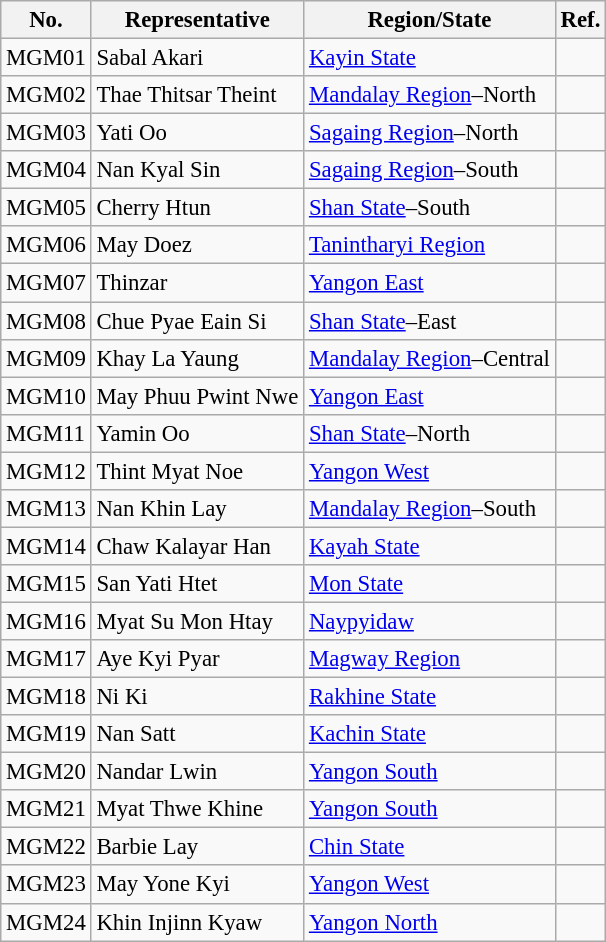<table class="wikitable sortable" style="font-size: 95%;">
<tr>
<th>No.</th>
<th>Representative</th>
<th>Region/State</th>
<th>Ref.</th>
</tr>
<tr>
<td>MGM01</td>
<td>Sabal Akari</td>
<td><a href='#'>Kayin State</a></td>
<td></td>
</tr>
<tr>
<td>MGM02</td>
<td>Thae Thitsar Theint</td>
<td><a href='#'>Mandalay Region</a>–North</td>
<td></td>
</tr>
<tr>
<td>MGM03</td>
<td>Yati Oo</td>
<td><a href='#'>Sagaing Region</a>–North</td>
<td></td>
</tr>
<tr>
<td>MGM04</td>
<td>Nan Kyal Sin</td>
<td><a href='#'>Sagaing Region</a>–South</td>
<td></td>
</tr>
<tr>
<td>MGM05</td>
<td>Cherry Htun</td>
<td><a href='#'>Shan State</a>–South</td>
<td></td>
</tr>
<tr>
<td>MGM06</td>
<td>May Doez</td>
<td><a href='#'>Tanintharyi Region</a></td>
<td></td>
</tr>
<tr>
<td>MGM07</td>
<td>Thinzar</td>
<td><a href='#'>Yangon East</a></td>
<td></td>
</tr>
<tr>
<td>MGM08</td>
<td>Chue Pyae Eain Si</td>
<td><a href='#'>Shan State</a>–East</td>
<td></td>
</tr>
<tr>
<td>MGM09</td>
<td>Khay La Yaung</td>
<td><a href='#'>Mandalay Region</a>–Central</td>
<td></td>
</tr>
<tr>
<td>MGM10</td>
<td>May Phuu Pwint Nwe</td>
<td><a href='#'>Yangon East</a></td>
<td></td>
</tr>
<tr>
<td>MGM11</td>
<td>Yamin Oo</td>
<td><a href='#'>Shan State</a>–North</td>
<td></td>
</tr>
<tr>
<td>MGM12</td>
<td>Thint Myat Noe</td>
<td><a href='#'>Yangon West</a></td>
<td></td>
</tr>
<tr>
<td>MGM13</td>
<td>Nan Khin Lay</td>
<td><a href='#'>Mandalay Region</a>–South</td>
<td></td>
</tr>
<tr>
<td>MGM14</td>
<td>Chaw Kalayar Han</td>
<td><a href='#'>Kayah State</a></td>
<td></td>
</tr>
<tr>
<td>MGM15</td>
<td>San Yati Htet</td>
<td><a href='#'>Mon State</a></td>
<td></td>
</tr>
<tr>
<td>MGM16</td>
<td>Myat Su Mon Htay</td>
<td><a href='#'>Naypyidaw</a></td>
<td></td>
</tr>
<tr>
<td>MGM17</td>
<td>Aye Kyi Pyar</td>
<td><a href='#'>Magway Region</a></td>
<td></td>
</tr>
<tr>
<td>MGM18</td>
<td>Ni Ki</td>
<td><a href='#'>Rakhine State</a></td>
<td></td>
</tr>
<tr>
<td>MGM19</td>
<td>Nan Satt</td>
<td><a href='#'>Kachin State</a></td>
<td></td>
</tr>
<tr>
<td>MGM20</td>
<td>Nandar Lwin</td>
<td><a href='#'>Yangon South</a></td>
<td></td>
</tr>
<tr>
<td>MGM21</td>
<td>Myat Thwe Khine</td>
<td><a href='#'>Yangon South</a></td>
<td></td>
</tr>
<tr>
<td>MGM22</td>
<td>Barbie Lay</td>
<td><a href='#'>Chin State</a></td>
<td></td>
</tr>
<tr>
<td>MGM23</td>
<td>May Yone Kyi</td>
<td><a href='#'>Yangon West</a></td>
<td></td>
</tr>
<tr>
<td>MGM24</td>
<td>Khin Injinn Kyaw</td>
<td><a href='#'>Yangon North</a></td>
<td></td>
</tr>
</table>
